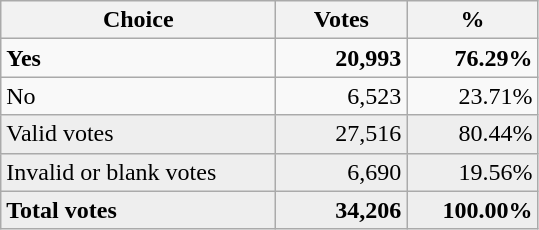<table class="wikitable">
<tr>
<th style=width:11em>Choice</th>
<th style=width:5em>Votes</th>
<th style=width:5em>%</th>
</tr>
<tr>
<td> <strong>Yes</strong></td>
<td style="text-align: right;"><strong>20,993</strong></td>
<td style="text-align: right;"><strong>76.29%</strong></td>
</tr>
<tr>
<td> No</td>
<td style="text-align: right;">6,523</td>
<td style="text-align: right;">23.71%</td>
</tr>
<tr style="background-color:#eeeeee" |>
<td>Valid votes</td>
<td style="text-align: right;">27,516</td>
<td style="text-align: right;">80.44%</td>
</tr>
<tr style="background-color:#eeeeee" |>
<td>Invalid or blank votes</td>
<td style="text-align: right;">6,690</td>
<td style="text-align: right;">19.56%</td>
</tr>
<tr style="background-color:#eeeeee" |>
<td><strong>Total votes </strong></td>
<td style="text-align: right;"><strong>34,206</strong></td>
<td style="text-align: right;"><strong>100.00%</strong></td>
</tr>
</table>
